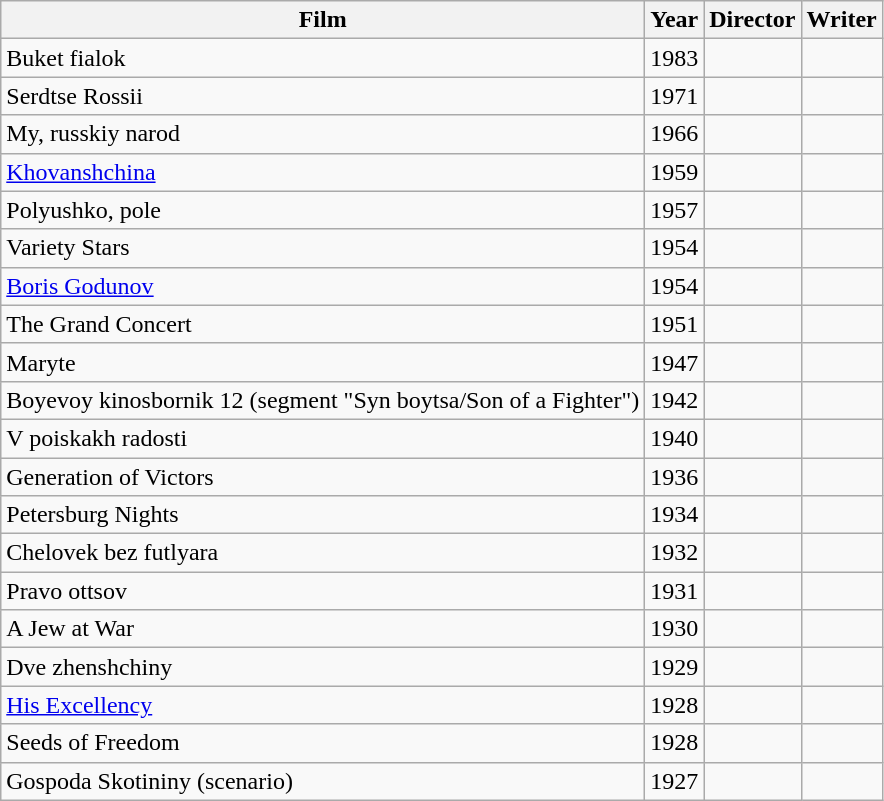<table class="wikitable">
<tr>
<th>Film</th>
<th>Year</th>
<th>Director</th>
<th>Writer</th>
</tr>
<tr>
<td>Buket fialok</td>
<td>1983</td>
<td></td>
<td></td>
</tr>
<tr>
<td>Serdtse Rossii</td>
<td>1971</td>
<td></td>
<td></td>
</tr>
<tr>
<td>My, russkiy narod</td>
<td>1966</td>
<td></td>
<td></td>
</tr>
<tr>
<td><a href='#'>Khovanshchina</a></td>
<td>1959</td>
<td></td>
<td></td>
</tr>
<tr>
<td>Polyushko, pole</td>
<td>1957</td>
<td></td>
<td></td>
</tr>
<tr>
<td>Variety Stars</td>
<td>1954</td>
<td></td>
<td></td>
</tr>
<tr>
<td><a href='#'>Boris Godunov</a></td>
<td>1954</td>
<td></td>
<td></td>
</tr>
<tr>
<td>The Grand Concert</td>
<td>1951</td>
<td></td>
<td></td>
</tr>
<tr>
<td>Maryte</td>
<td>1947</td>
<td></td>
<td></td>
</tr>
<tr>
<td>Boyevoy kinosbornik 12 (segment "Syn boytsa/Son of a Fighter")</td>
<td>1942</td>
<td></td>
<td></td>
</tr>
<tr>
<td>V poiskakh radosti</td>
<td>1940</td>
<td></td>
<td></td>
</tr>
<tr>
<td>Generation of Victors</td>
<td>1936</td>
<td></td>
<td></td>
</tr>
<tr>
<td>Petersburg Nights</td>
<td>1934</td>
<td></td>
<td></td>
</tr>
<tr>
<td>Chelovek bez futlyara</td>
<td>1932</td>
<td></td>
<td></td>
</tr>
<tr>
<td>Pravo ottsov</td>
<td>1931</td>
<td></td>
<td></td>
</tr>
<tr>
<td>A Jew at War</td>
<td>1930</td>
<td></td>
<td></td>
</tr>
<tr>
<td>Dve zhenshchiny</td>
<td>1929</td>
<td></td>
<td></td>
</tr>
<tr>
<td><a href='#'>His Excellency</a></td>
<td>1928</td>
<td></td>
<td></td>
</tr>
<tr>
<td>Seeds of Freedom</td>
<td>1928</td>
<td></td>
<td></td>
</tr>
<tr>
<td>Gospoda Skotininy (scenario)</td>
<td>1927</td>
<td></td>
<td></td>
</tr>
</table>
